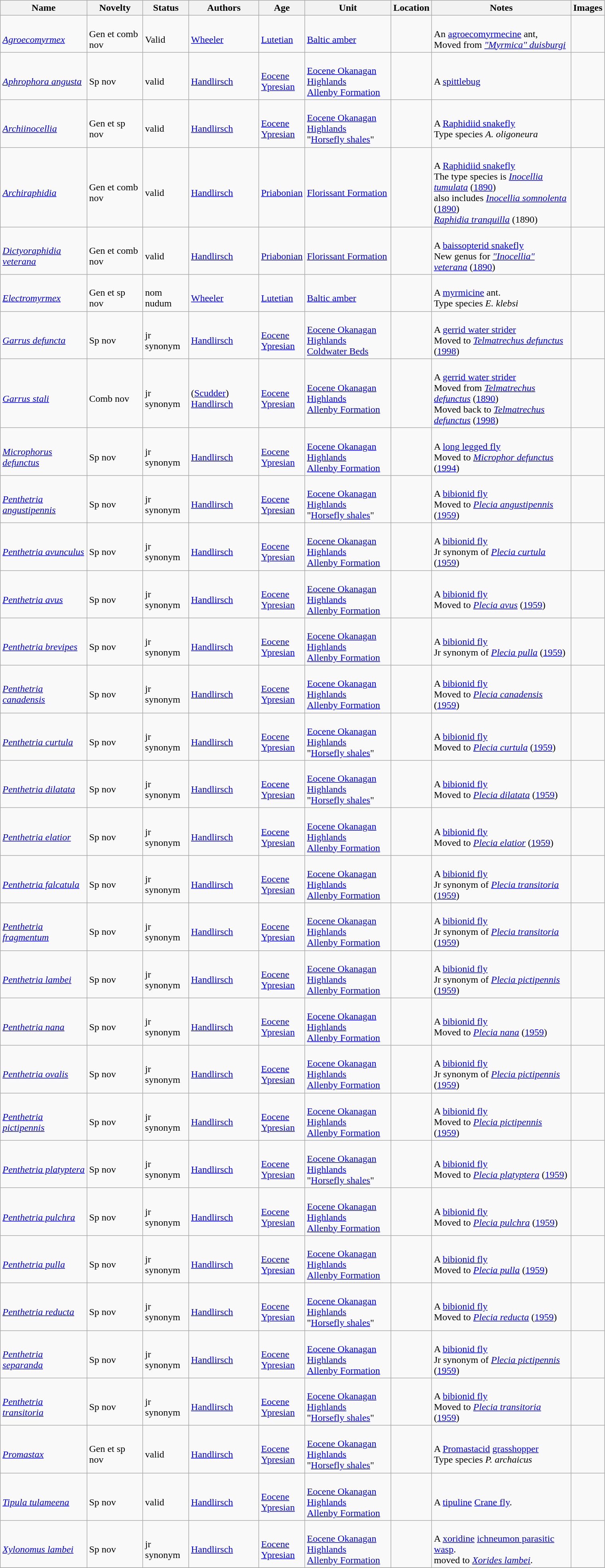<table class="wikitable sortable" align="center" width="80%">
<tr>
<th>Name</th>
<th>Novelty</th>
<th>Status</th>
<th>Authors</th>
<th>Age</th>
<th>Unit</th>
<th>Location</th>
<th>Notes</th>
<th>Images</th>
</tr>
<tr>
<td><br><em><a href='#'>Agroecomyrmex</a></em></td>
<td><br>Gen et comb nov</td>
<td><br>Valid</td>
<td><br><a href='#'>Wheeler</a></td>
<td><br><a href='#'>Lutetian</a></td>
<td><br><a href='#'>Baltic amber</a></td>
<td><br></td>
<td><br>An <a href='#'>agroecomyrmecine</a> ant, <br>Moved from <em><a href='#'>"Myrmica" duisburgi</a></em></td>
<td><br></td>
</tr>
<tr>
<td><br><em><a href='#'>Aphrophora angusta</a></em></td>
<td><br>Sp nov</td>
<td><br>valid</td>
<td><br><a href='#'>Handlirsch</a></td>
<td><br><a href='#'>Eocene</a><br><a href='#'>Ypresian</a></td>
<td><br><a href='#'>Eocene Okanagan Highlands</a><br><a href='#'>Allenby Formation</a></td>
<td><br><br></td>
<td><br>A <a href='#'>spittlebug</a></td>
<td><br></td>
</tr>
<tr>
<td><br><em><a href='#'>Archiinocellia</a></em></td>
<td><br>Gen et sp nov</td>
<td><br>valid</td>
<td><br><a href='#'>Handlirsch</a></td>
<td><br><a href='#'>Eocene</a><br><a href='#'>Ypresian</a></td>
<td><br><a href='#'>Eocene Okanagan Highlands</a><br>"<a href='#'>Horsefly shales</a>"</td>
<td><br><br></td>
<td><br>A <a href='#'>Raphidiid snakefly</a><br> Type species <em>A. oligoneura</em></td>
<td><br></td>
</tr>
<tr>
<td><br><em><a href='#'>Archiraphidia</a></em></td>
<td><br>Gen et comb nov</td>
<td><br>valid</td>
<td><br><a href='#'>Handlirsch</a></td>
<td><br><a href='#'>Priabonian</a></td>
<td><br><a href='#'>Florissant Formation</a></td>
<td><br><br></td>
<td><br>A <a href='#'>Raphidiid snakefly</a><br> The type species is <em><a href='#'>Inocellia tumulata</a></em> (<a href='#'>1890</a>)<br> also includes <em><a href='#'>Inocellia somnolenta</a></em> (<a href='#'>1890</a>)<br> <em><a href='#'>Raphidia tranquilla</a></em> (1890)</td>
<td><br></td>
</tr>
<tr>
<td><br><em><a href='#'>Dictyoraphidia veterana</a></em></td>
<td><br>Gen et comb nov</td>
<td><br>valid</td>
<td><br><a href='#'>Handlirsch</a></td>
<td><br><a href='#'>Priabonian</a></td>
<td><br><a href='#'>Florissant Formation</a></td>
<td><br><br></td>
<td><br>A <a href='#'>baissopterid snakefly</a><br> New genus for <em><a href='#'>"Inocellia" veterana</a></em> (<a href='#'>1890</a>)</td>
<td></td>
</tr>
<tr>
<td><br><em><a href='#'>Electromyrmex</a></em></td>
<td><br>Gen et sp nov</td>
<td><br>nom nudum</td>
<td><br><a href='#'>Wheeler</a></td>
<td><br><a href='#'>Lutetian</a></td>
<td><br><a href='#'>Baltic amber</a></td>
<td><br></td>
<td><br>A <a href='#'>myrmicine</a> ant.<br> Type species <em>E. klebsi</em></td>
<td><br></td>
</tr>
<tr>
<td><br><em><a href='#'>Garrus defuncta</a></em></td>
<td><br>Sp nov</td>
<td><br>jr synonym</td>
<td><br><a href='#'>Handlirsch</a></td>
<td><br><a href='#'>Eocene</a><br><a href='#'>Ypresian</a></td>
<td><br><a href='#'>Eocene Okanagan Highlands</a><br><a href='#'>Coldwater Beds</a></td>
<td><br><br></td>
<td><br>A <a href='#'>gerrid water strider</a><br> Moved to <em><a href='#'>Telmatrechus defunctus</a></em> (<a href='#'>1998</a>)</td>
<td><br></td>
</tr>
<tr>
<td><br><em><a href='#'>Garrus stali</a></em></td>
<td><br>Comb nov</td>
<td><br>jr synonym</td>
<td><br>(<a href='#'>Scudder</a>) <a href='#'>Handlirsch</a></td>
<td><br><a href='#'>Eocene</a><br><a href='#'>Ypresian</a></td>
<td><br><a href='#'>Eocene Okanagan Highlands</a><br><a href='#'>Allenby Formation</a></td>
<td><br><br></td>
<td><br>A <a href='#'>gerrid water strider</a><br>Moved from <em><a href='#'>Telmatrechus defunctus</a></em> (<a href='#'>1890</a>)<br> Moved back to <em><a href='#'>Telmatrechus defunctus</a></em> (<a href='#'>1998</a>)</td>
<td><br></td>
</tr>
<tr>
<td><br><em><a href='#'>Microphorus defunctus</a></em></td>
<td><br>Sp nov</td>
<td><br>jr synonym</td>
<td><br><a href='#'>Handlirsch</a></td>
<td><br><a href='#'>Eocene</a><br><a href='#'>Ypresian</a></td>
<td><br><a href='#'>Eocene Okanagan Highlands</a><br><a href='#'>Allenby Formation</a></td>
<td><br><br></td>
<td><br>A <a href='#'>long legged fly</a><br> Moved to <em><a href='#'>Microphor defunctus</a></em> (<a href='#'>1994</a>)</td>
<td><br></td>
</tr>
<tr>
<td><br><em><a href='#'>Penthetria angustipennis</a></em></td>
<td><br>Sp nov</td>
<td><br>jr synonym</td>
<td><br><a href='#'>Handlirsch</a></td>
<td><br><a href='#'>Eocene</a><br><a href='#'>Ypresian</a></td>
<td><br><a href='#'>Eocene Okanagan Highlands</a><br>"<a href='#'>Horsefly shales</a>"</td>
<td><br><br></td>
<td><br>A <a href='#'>bibionid fly</a><br> Moved to <em><a href='#'>Plecia angustipennis</a></em> (<a href='#'>1959</a>)</td>
<td><br></td>
</tr>
<tr>
<td><br><em><a href='#'>Penthetria avunculus</a></em></td>
<td><br>Sp nov</td>
<td><br>jr synonym</td>
<td><br><a href='#'>Handlirsch</a></td>
<td><br><a href='#'>Eocene</a><br><a href='#'>Ypresian</a></td>
<td><br><a href='#'>Eocene Okanagan Highlands</a><br><a href='#'>Allenby Formation</a></td>
<td><br><br></td>
<td><br>A <a href='#'>bibionid fly</a><br> Jr synonym of <em><a href='#'>Plecia curtula</a></em> (<a href='#'>1959</a>)</td>
<td><br></td>
</tr>
<tr>
<td><br><em><a href='#'>Penthetria avus</a></em></td>
<td><br>Sp nov</td>
<td><br>jr synonym</td>
<td><br><a href='#'>Handlirsch</a></td>
<td><br><a href='#'>Eocene</a><br><a href='#'>Ypresian</a></td>
<td><br><a href='#'>Eocene Okanagan Highlands</a><br><a href='#'>Allenby Formation</a></td>
<td><br><br></td>
<td><br>A <a href='#'>bibionid fly</a><br> Moved to <em><a href='#'>Plecia avus</a></em> (<a href='#'>1959</a>)</td>
<td><br></td>
</tr>
<tr>
<td><br><em><a href='#'>Penthetria brevipes</a></em></td>
<td><br>Sp nov</td>
<td><br>jr synonym</td>
<td><br><a href='#'>Handlirsch</a></td>
<td><br><a href='#'>Eocene</a><br><a href='#'>Ypresian</a></td>
<td><br><a href='#'>Eocene Okanagan Highlands</a><br><a href='#'>Allenby Formation</a></td>
<td><br><br></td>
<td><br>A <a href='#'>bibionid fly</a><br> Jr synonym of <em><a href='#'>Plecia pulla</a></em> (<a href='#'>1959</a>)</td>
<td><br></td>
</tr>
<tr>
<td><br><em><a href='#'>Penthetria canadensis</a></em></td>
<td><br>Sp nov</td>
<td><br>jr synonym</td>
<td><br><a href='#'>Handlirsch</a></td>
<td><br><a href='#'>Eocene</a><br><a href='#'>Ypresian</a></td>
<td><br><a href='#'>Eocene Okanagan Highlands</a><br><a href='#'>Allenby Formation</a></td>
<td><br><br></td>
<td><br>A <a href='#'>bibionid fly</a><br> Moved to <em><a href='#'>Plecia canadensis</a></em> (<a href='#'>1959</a>)</td>
<td><br></td>
</tr>
<tr>
<td><br><em><a href='#'>Penthetria curtula</a></em></td>
<td><br>Sp nov</td>
<td><br>jr synonym</td>
<td><br><a href='#'>Handlirsch</a></td>
<td><br><a href='#'>Eocene</a><br><a href='#'>Ypresian</a></td>
<td><br><a href='#'>Eocene Okanagan Highlands</a><br>"<a href='#'>Horsefly shales</a>"</td>
<td><br><br></td>
<td><br>A <a href='#'>bibionid fly</a><br> Moved to <em><a href='#'>Plecia curtula</a></em> (<a href='#'>1959</a>)</td>
<td><br></td>
</tr>
<tr>
<td><br><em><a href='#'>Penthetria dilatata</a></em></td>
<td><br>Sp nov</td>
<td><br>jr synonym</td>
<td><br><a href='#'>Handlirsch</a></td>
<td><br><a href='#'>Eocene</a><br><a href='#'>Ypresian</a></td>
<td><br><a href='#'>Eocene Okanagan Highlands</a><br>"<a href='#'>Horsefly shales</a>"</td>
<td><br><br></td>
<td><br>A <a href='#'>bibionid fly</a><br> Moved to <em><a href='#'>Plecia dilatata</a></em> (<a href='#'>1959</a>)</td>
<td><br></td>
</tr>
<tr>
<td><br><em><a href='#'>Penthetria elatior</a></em></td>
<td><br>Sp nov</td>
<td><br>jr synonym</td>
<td><br><a href='#'>Handlirsch</a></td>
<td><br><a href='#'>Eocene</a><br><a href='#'>Ypresian</a></td>
<td><br><a href='#'>Eocene Okanagan Highlands</a><br><a href='#'>Allenby Formation</a></td>
<td><br><br></td>
<td><br>A <a href='#'>bibionid fly</a><br> Moved to <em><a href='#'>Plecia elatior</a></em> (<a href='#'>1959</a>)</td>
<td><br></td>
</tr>
<tr>
<td><br><em><a href='#'>Penthetria falcatula</a></em></td>
<td><br>Sp nov</td>
<td><br>jr synonym</td>
<td><br><a href='#'>Handlirsch</a></td>
<td><br><a href='#'>Eocene</a><br><a href='#'>Ypresian</a></td>
<td><br><a href='#'>Eocene Okanagan Highlands</a><br><a href='#'>Allenby Formation</a></td>
<td><br><br></td>
<td><br>A <a href='#'>bibionid fly</a><br> Jr synonym of <em><a href='#'>Plecia transitoria</a></em> (<a href='#'>1959</a>)</td>
<td><br></td>
</tr>
<tr>
<td><br><em><a href='#'>Penthetria fragmentum</a></em></td>
<td><br>Sp nov</td>
<td><br>jr synonym</td>
<td><br><a href='#'>Handlirsch</a></td>
<td><br><a href='#'>Eocene</a><br><a href='#'>Ypresian</a></td>
<td><br><a href='#'>Eocene Okanagan Highlands</a><br><a href='#'>Allenby Formation</a></td>
<td><br><br></td>
<td><br>A <a href='#'>bibionid fly</a><br> Jr synonym of <em><a href='#'>Plecia transitoria</a></em> (<a href='#'>1959</a>)</td>
<td><br></td>
</tr>
<tr>
<td><br><em><a href='#'>Penthetria lambei</a></em></td>
<td><br>Sp nov</td>
<td><br>jr synonym</td>
<td><br><a href='#'>Handlirsch</a></td>
<td><br><a href='#'>Eocene</a><br><a href='#'>Ypresian</a></td>
<td><br><a href='#'>Eocene Okanagan Highlands</a><br><a href='#'>Allenby Formation</a></td>
<td><br><br></td>
<td><br>A <a href='#'>bibionid fly</a><br> Jr synonym of <em><a href='#'>Plecia pictipennis</a></em> (<a href='#'>1959</a>)</td>
<td><br></td>
</tr>
<tr>
<td><br><em><a href='#'>Penthetria nana</a></em></td>
<td><br>Sp nov</td>
<td><br>jr synonym</td>
<td><br><a href='#'>Handlirsch</a></td>
<td><br><a href='#'>Eocene</a><br><a href='#'>Ypresian</a></td>
<td><br><a href='#'>Eocene Okanagan Highlands</a><br><a href='#'>Allenby Formation</a></td>
<td><br><br></td>
<td><br>A <a href='#'>bibionid fly</a><br> Moved to <em><a href='#'>Plecia nana</a></em> (<a href='#'>1959</a>)</td>
<td><br></td>
</tr>
<tr>
<td><br><em><a href='#'>Penthetria ovalis</a></em></td>
<td><br>Sp nov</td>
<td><br>jr synonym</td>
<td><br><a href='#'>Handlirsch</a></td>
<td><br><a href='#'>Eocene</a><br><a href='#'>Ypresian</a></td>
<td><br><a href='#'>Eocene Okanagan Highlands</a><br><a href='#'>Allenby Formation</a></td>
<td><br><br></td>
<td><br>A <a href='#'>bibionid fly</a><br> Jr synonym of <em><a href='#'>Plecia pictipennis</a></em> (<a href='#'>1959</a>)</td>
<td><br></td>
</tr>
<tr>
<td><br><em><a href='#'>Penthetria pictipennis</a></em></td>
<td><br>Sp nov</td>
<td><br>jr synonym</td>
<td><br><a href='#'>Handlirsch</a></td>
<td><br><a href='#'>Eocene</a><br><a href='#'>Ypresian</a></td>
<td><br><a href='#'>Eocene Okanagan Highlands</a><br><a href='#'>Allenby Formation</a></td>
<td><br><br></td>
<td><br>A <a href='#'>bibionid fly</a><br> Moved to <em><a href='#'>Plecia pictipennis</a></em> (<a href='#'>1959</a>)</td>
<td><br></td>
</tr>
<tr>
<td><br><em><a href='#'>Penthetria platyptera</a></em></td>
<td><br>Sp nov</td>
<td><br>jr synonym</td>
<td><br><a href='#'>Handlirsch</a></td>
<td><br><a href='#'>Eocene</a><br><a href='#'>Ypresian</a></td>
<td><br><a href='#'>Eocene Okanagan Highlands</a><br>"<a href='#'>Horsefly shales</a>"</td>
<td><br><br></td>
<td><br>A <a href='#'>bibionid fly</a><br> Moved to <em><a href='#'>Plecia platyptera</a></em> (<a href='#'>1959</a>)</td>
<td><br></td>
</tr>
<tr>
<td><br><em><a href='#'>Penthetria pulchra</a></em></td>
<td><br>Sp nov</td>
<td><br>jr synonym</td>
<td><br><a href='#'>Handlirsch</a></td>
<td><br><a href='#'>Eocene</a><br><a href='#'>Ypresian</a></td>
<td><br><a href='#'>Eocene Okanagan Highlands</a><br><a href='#'>Allenby Formation</a></td>
<td><br><br></td>
<td><br>A <a href='#'>bibionid fly</a><br> Moved to <em><a href='#'>Plecia pulchra</a></em> (<a href='#'>1959</a>)</td>
<td><br></td>
</tr>
<tr>
<td><br><em><a href='#'>Penthetria pulla</a></em></td>
<td><br>Sp nov</td>
<td><br>jr synonym</td>
<td><br><a href='#'>Handlirsch</a></td>
<td><br><a href='#'>Eocene</a><br><a href='#'>Ypresian</a></td>
<td><br><a href='#'>Eocene Okanagan Highlands</a><br><a href='#'>Allenby Formation</a></td>
<td><br><br></td>
<td><br>A <a href='#'>bibionid fly</a><br> Moved to <em><a href='#'>Plecia pulla</a></em> (<a href='#'>1959</a>)</td>
<td><br></td>
</tr>
<tr>
<td><br><em><a href='#'>Penthetria reducta</a></em></td>
<td><br>Sp nov</td>
<td><br>jr synonym</td>
<td><br><a href='#'>Handlirsch</a></td>
<td><br><a href='#'>Eocene</a><br><a href='#'>Ypresian</a></td>
<td><br><a href='#'>Eocene Okanagan Highlands</a><br>"<a href='#'>Horsefly shales</a>"</td>
<td><br><br></td>
<td><br>A <a href='#'>bibionid fly</a><br> Moved to <em><a href='#'>Plecia reducta</a></em> (<a href='#'>1959</a>)</td>
<td><br></td>
</tr>
<tr>
<td><br><em><a href='#'>Penthetria separanda</a></em></td>
<td><br>Sp nov</td>
<td><br>jr synonym</td>
<td><br><a href='#'>Handlirsch</a></td>
<td><br><a href='#'>Eocene</a><br><a href='#'>Ypresian</a></td>
<td><br><a href='#'>Eocene Okanagan Highlands</a><br><a href='#'>Allenby Formation</a></td>
<td><br><br></td>
<td><br>A <a href='#'>bibionid fly</a><br> Jr synonym of <em><a href='#'>Plecia pictipennis</a></em> (<a href='#'>1959</a>)</td>
<td><br></td>
</tr>
<tr>
<td><br><em><a href='#'>Penthetria transitoria</a></em></td>
<td><br>Sp nov</td>
<td><br>jr synonym</td>
<td><br><a href='#'>Handlirsch</a></td>
<td><br><a href='#'>Eocene</a><br><a href='#'>Ypresian</a></td>
<td><br><a href='#'>Eocene Okanagan Highlands</a><br>"<a href='#'>Horsefly shales</a>"</td>
<td><br><br></td>
<td><br>A <a href='#'>bibionid fly</a><br> Moved to <em><a href='#'>Plecia transitoria</a></em> (<a href='#'>1959</a>)</td>
<td><br></td>
</tr>
<tr>
<td><br><em><a href='#'>Promastax</a></em></td>
<td><br>Gen et sp nov</td>
<td><br>valid</td>
<td><br><a href='#'>Handlirsch</a></td>
<td><br><a href='#'>Eocene</a><br><a href='#'>Ypresian</a></td>
<td><br><a href='#'>Eocene Okanagan Highlands</a><br>"<a href='#'>Horsefly shales</a>"</td>
<td><br><br></td>
<td><br>A <a href='#'>Promastacid</a> <a href='#'>grasshopper</a><br>Type species <em>P. archaicus</em></td>
<td><br></td>
</tr>
<tr>
<td><br><em><a href='#'>Tipula tulameena</a></em></td>
<td><br>Sp nov</td>
<td><br>valid</td>
<td><br><a href='#'>Handlirsch</a></td>
<td><br><a href='#'>Eocene</a><br><a href='#'>Ypresian</a></td>
<td><br><a href='#'>Eocene Okanagan Highlands</a><br><a href='#'>Allenby Formation</a></td>
<td><br><br></td>
<td><br>A <a href='#'>tipuline</a> <a href='#'>Crane fly</a>.</td>
<td><br></td>
</tr>
<tr>
<td><br><em><a href='#'>Xylonomus lambei</a></em></td>
<td><br>Sp nov</td>
<td><br>jr synonym</td>
<td><br><a href='#'>Handlirsch</a></td>
<td><br><a href='#'>Eocene</a><br><a href='#'>Ypresian</a></td>
<td><br><a href='#'>Eocene Okanagan Highlands</a><br><a href='#'>Allenby Formation</a></td>
<td><br><br></td>
<td><br>A <a href='#'>xoridine</a> <a href='#'>ichneumon parasitic wasp</a>.<br> moved to <em><a href='#'>Xorides lambei</a></em>.</td>
<td><br></td>
</tr>
<tr>
</tr>
</table>
